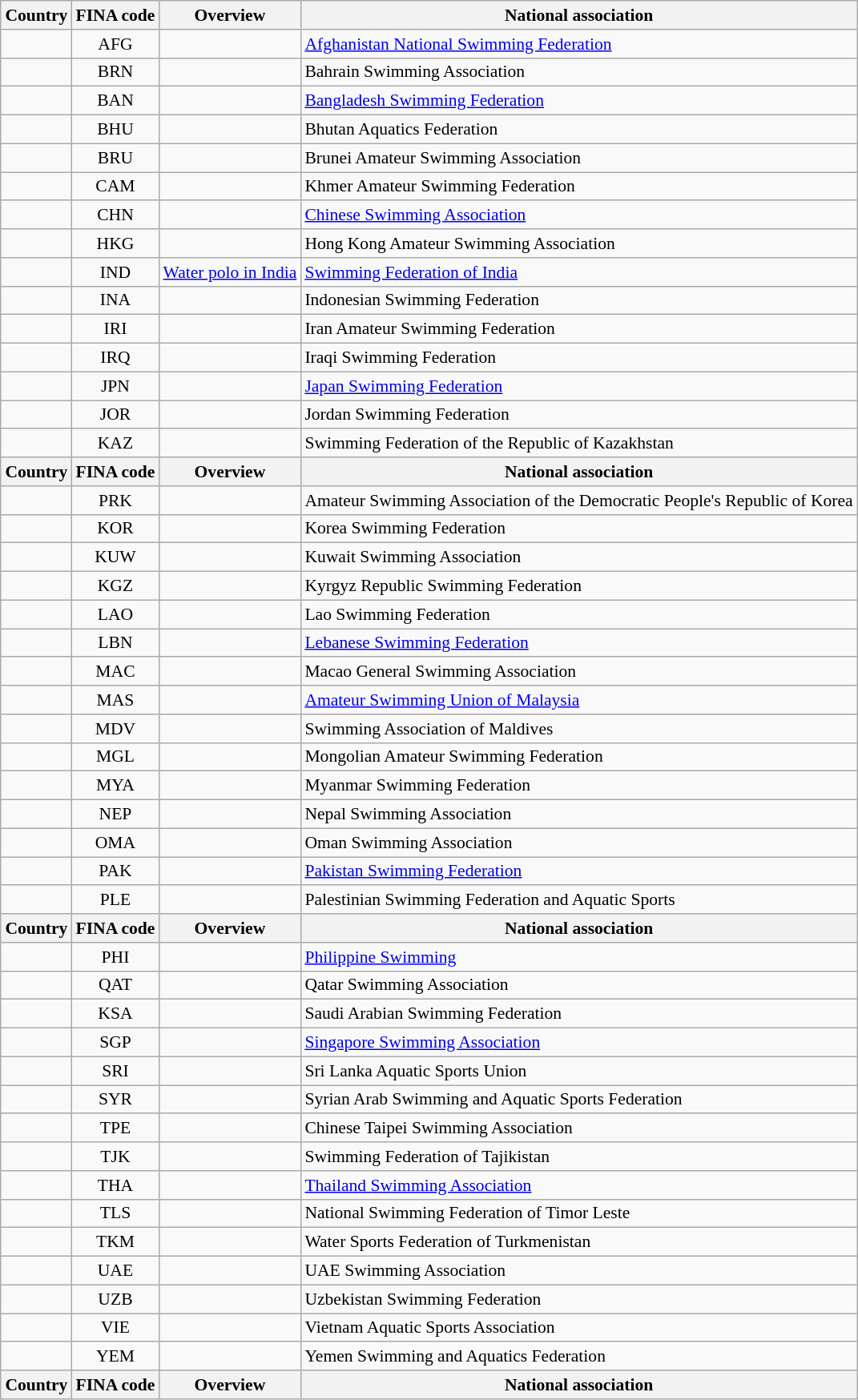<table class="wikitable" style="text-align: left; font-size: 90%; margin-left: 1em;">
<tr>
<th>Country</th>
<th>FINA code</th>
<th>Overview</th>
<th>National association</th>
</tr>
<tr>
<td></td>
<td style="text-align: center;">AFG</td>
<td></td>
<td><a href='#'>Afghanistan National Swimming Federation</a></td>
</tr>
<tr>
<td></td>
<td style="text-align: center;">BRN</td>
<td></td>
<td>Bahrain Swimming Association</td>
</tr>
<tr>
<td></td>
<td style="text-align: center;">BAN</td>
<td></td>
<td><a href='#'>Bangladesh Swimming Federation</a></td>
</tr>
<tr>
<td></td>
<td style="text-align: center;">BHU</td>
<td></td>
<td>Bhutan Aquatics Federation</td>
</tr>
<tr>
<td></td>
<td style="text-align: center;">BRU</td>
<td></td>
<td>Brunei Amateur Swimming Association</td>
</tr>
<tr>
<td></td>
<td style="text-align: center;">CAM</td>
<td></td>
<td>Khmer Amateur Swimming Federation</td>
</tr>
<tr>
<td></td>
<td style="text-align: center;">CHN</td>
<td></td>
<td><a href='#'>Chinese Swimming Association</a></td>
</tr>
<tr>
<td></td>
<td style="text-align: center;">HKG</td>
<td></td>
<td>Hong Kong Amateur Swimming Association</td>
</tr>
<tr>
<td></td>
<td style="text-align: center;">IND</td>
<td><a href='#'>Water polo in India</a></td>
<td><a href='#'>Swimming Federation of India</a></td>
</tr>
<tr>
<td></td>
<td style="text-align: center;">INA</td>
<td></td>
<td>Indonesian Swimming Federation</td>
</tr>
<tr>
<td></td>
<td style="text-align: center;">IRI</td>
<td></td>
<td>Iran Amateur Swimming Federation</td>
</tr>
<tr>
<td></td>
<td style="text-align: center;">IRQ</td>
<td></td>
<td>Iraqi Swimming Federation</td>
</tr>
<tr>
<td></td>
<td style="text-align: center;">JPN</td>
<td></td>
<td><a href='#'>Japan Swimming Federation</a></td>
</tr>
<tr>
<td></td>
<td style="text-align: center;">JOR</td>
<td></td>
<td>Jordan Swimming Federation</td>
</tr>
<tr>
<td></td>
<td style="text-align: center;">KAZ</td>
<td></td>
<td>Swimming Federation of the Republic of Kazakhstan</td>
</tr>
<tr>
<th>Country</th>
<th>FINA code</th>
<th>Overview</th>
<th>National association</th>
</tr>
<tr>
<td></td>
<td style="text-align: center;">PRK</td>
<td></td>
<td>Amateur Swimming Association of the Democratic People's Republic of Korea</td>
</tr>
<tr>
<td></td>
<td style="text-align: center;">KOR</td>
<td></td>
<td>Korea Swimming Federation</td>
</tr>
<tr>
<td></td>
<td style="text-align: center;">KUW</td>
<td></td>
<td>Kuwait Swimming Association</td>
</tr>
<tr>
<td></td>
<td style="text-align: center;">KGZ</td>
<td></td>
<td>Kyrgyz Republic Swimming Federation</td>
</tr>
<tr>
<td></td>
<td style="text-align: center;">LAO</td>
<td></td>
<td>Lao Swimming Federation</td>
</tr>
<tr>
<td></td>
<td style="text-align: center;">LBN</td>
<td></td>
<td><a href='#'>Lebanese Swimming Federation</a></td>
</tr>
<tr>
<td></td>
<td style="text-align: center;">MAC</td>
<td></td>
<td>Macao General Swimming Association</td>
</tr>
<tr>
<td></td>
<td style="text-align: center;">MAS</td>
<td></td>
<td><a href='#'>Amateur Swimming Union of Malaysia</a></td>
</tr>
<tr>
<td></td>
<td style="text-align: center;">MDV</td>
<td></td>
<td>Swimming Association of Maldives</td>
</tr>
<tr>
<td></td>
<td style="text-align: center;">MGL</td>
<td></td>
<td>Mongolian Amateur Swimming Federation</td>
</tr>
<tr>
<td></td>
<td style="text-align: center;">MYA</td>
<td></td>
<td>Myanmar Swimming Federation</td>
</tr>
<tr>
<td></td>
<td style="text-align: center;">NEP</td>
<td></td>
<td>Nepal Swimming Association</td>
</tr>
<tr>
<td></td>
<td style="text-align: center;">OMA</td>
<td></td>
<td>Oman Swimming Association</td>
</tr>
<tr>
<td></td>
<td style="text-align: center;">PAK</td>
<td></td>
<td><a href='#'>Pakistan Swimming Federation</a></td>
</tr>
<tr>
<td></td>
<td style="text-align: center;">PLE</td>
<td></td>
<td>Palestinian Swimming Federation and Aquatic Sports</td>
</tr>
<tr>
<th>Country</th>
<th>FINA code</th>
<th>Overview</th>
<th>National association</th>
</tr>
<tr>
<td></td>
<td style="text-align: center;">PHI</td>
<td></td>
<td><a href='#'>Philippine Swimming</a></td>
</tr>
<tr>
<td></td>
<td style="text-align: center;">QAT</td>
<td></td>
<td>Qatar Swimming Association</td>
</tr>
<tr>
<td></td>
<td style="text-align: center;">KSA</td>
<td></td>
<td>Saudi Arabian Swimming Federation</td>
</tr>
<tr>
<td></td>
<td style="text-align: center;">SGP</td>
<td></td>
<td><a href='#'>Singapore Swimming Association</a></td>
</tr>
<tr>
<td></td>
<td style="text-align: center;">SRI</td>
<td></td>
<td>Sri Lanka Aquatic Sports Union</td>
</tr>
<tr>
<td></td>
<td style="text-align: center;">SYR</td>
<td></td>
<td>Syrian Arab Swimming and Aquatic Sports Federation</td>
</tr>
<tr>
<td></td>
<td style="text-align: center;">TPE</td>
<td></td>
<td>Chinese Taipei Swimming Association</td>
</tr>
<tr>
<td></td>
<td style="text-align: center;">TJK</td>
<td></td>
<td>Swimming Federation of Tajikistan</td>
</tr>
<tr>
<td></td>
<td style="text-align: center;">THA</td>
<td></td>
<td><a href='#'>Thailand Swimming Association</a></td>
</tr>
<tr>
<td></td>
<td style="text-align: center;">TLS</td>
<td></td>
<td>National Swimming Federation of Timor Leste</td>
</tr>
<tr>
<td></td>
<td style="text-align: center;">TKM</td>
<td></td>
<td>Water Sports Federation of Turkmenistan</td>
</tr>
<tr>
<td></td>
<td style="text-align: center;">UAE</td>
<td></td>
<td>UAE Swimming Association</td>
</tr>
<tr>
<td></td>
<td style="text-align: center;">UZB</td>
<td></td>
<td>Uzbekistan Swimming Federation</td>
</tr>
<tr>
<td></td>
<td style="text-align: center;">VIE</td>
<td></td>
<td>Vietnam Aquatic Sports Association</td>
</tr>
<tr>
<td></td>
<td style="text-align: center;">YEM</td>
<td></td>
<td>Yemen Swimming and Aquatics Federation</td>
</tr>
<tr>
<th>Country</th>
<th>FINA code</th>
<th>Overview</th>
<th>National association</th>
</tr>
</table>
